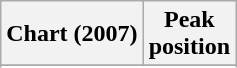<table class="wikitable plainrowheaders" style="text-align:center">
<tr>
<th scope="col">Chart (2007)</th>
<th scope="col">Peak<br>position</th>
</tr>
<tr>
</tr>
<tr>
</tr>
</table>
